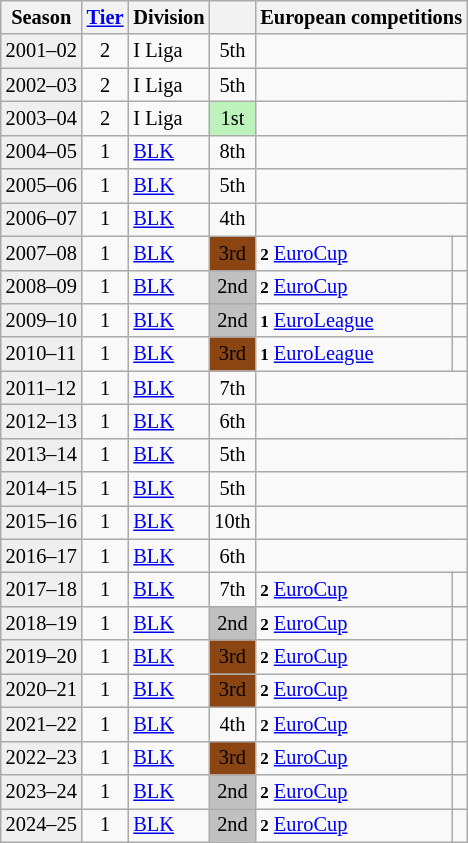<table class="wikitable" style="font-size:85%">
<tr>
<th>Season</th>
<th><a href='#'>Tier</a></th>
<th>Division</th>
<th></th>
<th colspan=2>European competitions</th>
</tr>
<tr>
<td style="background:#efefef;">2001–02</td>
<td align="center">2</td>
<td>I Liga</td>
<td align="center">5th</td>
<td colspan=2></td>
</tr>
<tr>
<td style="background:#efefef;">2002–03</td>
<td align="center">2</td>
<td>I Liga</td>
<td align="center">5th</td>
<td colspan=2></td>
</tr>
<tr>
<td style="background:#efefef;">2003–04</td>
<td align="center">2</td>
<td>I Liga</td>
<td style="background:#BBF3BB" align="center">1st</td>
<td colspan=2></td>
</tr>
<tr>
<td style="background:#efefef;">2004–05</td>
<td align="center">1</td>
<td><a href='#'>BLK</a></td>
<td align="center">8th</td>
<td colspan=2></td>
</tr>
<tr>
<td style="background:#efefef;">2005–06</td>
<td align="center">1</td>
<td><a href='#'>BLK</a></td>
<td align="center">5th</td>
<td colspan=2></td>
</tr>
<tr>
<td style="background:#efefef;">2006–07</td>
<td align="center">1</td>
<td><a href='#'>BLK</a></td>
<td align="center">4th</td>
<td colspan=2></td>
</tr>
<tr>
<td style="background:#efefef;">2007–08</td>
<td align="center">1</td>
<td><a href='#'>BLK</a></td>
<td style="background:#8B4513" align="center">3rd</td>
<td align="left"><small><strong>2</strong></small> <a href='#'>EuroCup</a></td>
<td align=center></td>
</tr>
<tr>
<td style="background:#efefef;">2008–09</td>
<td align="center">1</td>
<td><a href='#'>BLK</a></td>
<td style="background:silver" align="center">2nd</td>
<td align="left"><small><strong>2</strong></small> <a href='#'>EuroCup</a></td>
<td align=center></td>
</tr>
<tr>
<td style="background:#efefef;">2009–10</td>
<td align="center">1</td>
<td><a href='#'>BLK</a></td>
<td style="background:silver" align="center">2nd</td>
<td align="left"><small><strong>1</strong></small> <a href='#'>EuroLeague</a></td>
<td align=center></td>
</tr>
<tr>
<td style="background:#efefef;">2010–11</td>
<td align="center">1</td>
<td><a href='#'>BLK</a></td>
<td style="background:#8B4513" align="center">3rd</td>
<td align="left"><small><strong>1</strong></small> <a href='#'>EuroLeague</a></td>
<td align=center></td>
</tr>
<tr>
<td style="background:#efefef;">2011–12</td>
<td align="center">1</td>
<td><a href='#'>BLK</a></td>
<td align="center">7th</td>
<td colspan=2></td>
</tr>
<tr>
<td style="background:#efefef;">2012–13</td>
<td align="center">1</td>
<td><a href='#'>BLK</a></td>
<td align="center">6th</td>
<td colspan=2></td>
</tr>
<tr>
<td style="background:#efefef;">2013–14</td>
<td align="center">1</td>
<td><a href='#'>BLK</a></td>
<td align="center">5th</td>
<td colspan=2></td>
</tr>
<tr>
<td style="background:#efefef;">2014–15</td>
<td align="center">1</td>
<td><a href='#'>BLK</a></td>
<td align="center">5th</td>
<td colspan=2></td>
</tr>
<tr>
<td style="background:#efefef;">2015–16</td>
<td align="center">1</td>
<td><a href='#'>BLK</a></td>
<td align="center">10th</td>
<td colspan=2></td>
</tr>
<tr>
<td style="background:#efefef;">2016–17</td>
<td align="center">1</td>
<td><a href='#'>BLK</a></td>
<td align="center">6th</td>
<td colspan=2></td>
</tr>
<tr>
<td style="background:#efefef;">2017–18</td>
<td align="center">1</td>
<td><a href='#'>BLK</a></td>
<td align="center">7th</td>
<td align="left"><small><strong>2</strong></small> <a href='#'>EuroCup</a></td>
<td align=center></td>
</tr>
<tr>
<td style="background:#efefef;">2018–19</td>
<td align="center">1</td>
<td><a href='#'>BLK</a></td>
<td style="background:silver" align="center">2nd</td>
<td align="left"><small><strong>2</strong></small> <a href='#'>EuroCup</a></td>
<td align=center></td>
</tr>
<tr>
<td style="background:#efefef;">2019–20</td>
<td align="center">1</td>
<td><a href='#'>BLK</a></td>
<td style="background:#8B4513" align="center">3rd</td>
<td align="left"><small><strong>2</strong></small> <a href='#'>EuroCup</a></td>
<td align=center></td>
</tr>
<tr>
<td style="background:#efefef;">2020–21</td>
<td align="center">1</td>
<td><a href='#'>BLK</a></td>
<td style="background:#8B4513" align="center">3rd</td>
<td align="left"><small><strong>2</strong></small> <a href='#'>EuroCup</a></td>
<td align=center></td>
</tr>
<tr>
<td style="background:#efefef;">2021–22</td>
<td align="center">1</td>
<td><a href='#'>BLK</a></td>
<td align="center">4th</td>
<td align="left"><small><strong>2</strong></small> <a href='#'>EuroCup</a></td>
<td align=center></td>
</tr>
<tr>
<td style="background:#efefef;">2022–23</td>
<td align="center">1</td>
<td><a href='#'>BLK</a></td>
<td style="background:#8B4513" align="center">3rd</td>
<td align="left"><small><strong>2</strong></small> <a href='#'>EuroCup</a></td>
<td align=center></td>
</tr>
<tr>
<td style="background:#efefef;">2023–24</td>
<td align="center">1</td>
<td><a href='#'>BLK</a></td>
<td style="background:silver" align="center">2nd</td>
<td align="left"><small><strong>2</strong></small> <a href='#'>EuroCup</a></td>
<td align=center></td>
</tr>
<tr>
<td style="background:#efefef;">2024–25</td>
<td align="center">1</td>
<td><a href='#'>BLK</a></td>
<td style="background:silver" align="center">2nd</td>
<td align="left"><small><strong>2</strong></small> <a href='#'>EuroCup</a></td>
<td align=center></td>
</tr>
</table>
